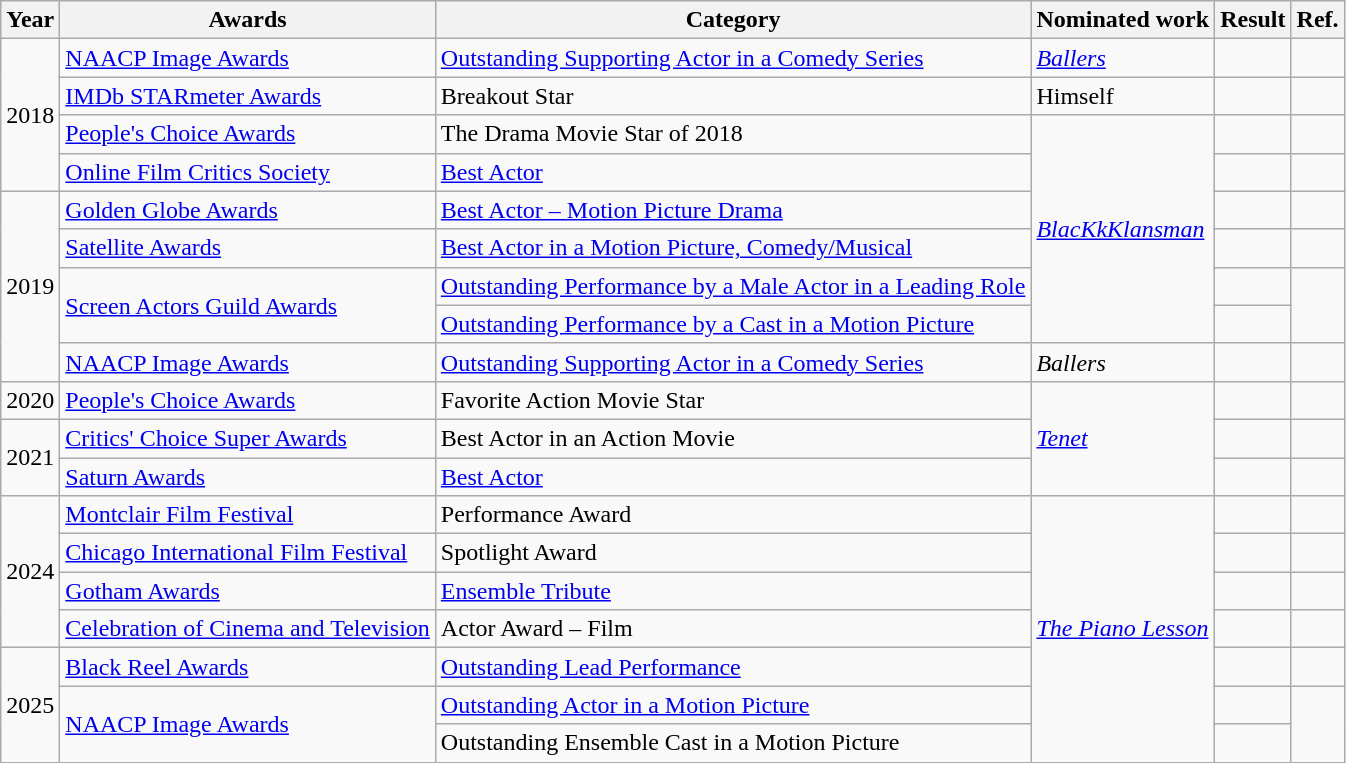<table class="wikitable">
<tr>
<th scope="col">Year</th>
<th scope="col">Awards</th>
<th>Category</th>
<th scope="col">Nominated work</th>
<th scope="col">Result</th>
<th>Ref.</th>
</tr>
<tr>
<td rowspan="4">2018</td>
<td><a href='#'>NAACP Image Awards</a></td>
<td><a href='#'>Outstanding Supporting Actor in a Comedy Series</a></td>
<td><em><a href='#'>Ballers</a></em></td>
<td></td>
<td></td>
</tr>
<tr>
<td><a href='#'>IMDb STARmeter Awards</a></td>
<td>Breakout Star</td>
<td>Himself</td>
<td></td>
<td></td>
</tr>
<tr>
<td><a href='#'>People's Choice Awards</a></td>
<td>The Drama Movie Star of 2018</td>
<td rowspan="6"><em><a href='#'>BlacKkKlansman</a></em></td>
<td></td>
<td></td>
</tr>
<tr>
<td><a href='#'>Online Film Critics Society</a></td>
<td><a href='#'>Best Actor</a></td>
<td></td>
<td></td>
</tr>
<tr>
<td rowspan="5">2019</td>
<td><a href='#'>Golden Globe Awards</a></td>
<td><a href='#'>Best Actor – Motion Picture Drama</a></td>
<td></td>
<td></td>
</tr>
<tr>
<td><a href='#'>Satellite Awards</a></td>
<td><a href='#'>Best Actor in a Motion Picture, Comedy/Musical</a></td>
<td></td>
<td></td>
</tr>
<tr>
<td rowspan="2"><a href='#'>Screen Actors Guild Awards</a></td>
<td><a href='#'>Outstanding Performance by a Male Actor in a Leading Role</a></td>
<td></td>
<td rowspan=2></td>
</tr>
<tr>
<td><a href='#'>Outstanding Performance by a Cast in a Motion Picture</a></td>
<td></td>
</tr>
<tr>
<td><a href='#'>NAACP Image Awards</a></td>
<td><a href='#'>Outstanding Supporting Actor in a Comedy Series</a></td>
<td><em>Ballers</em></td>
<td></td>
<td></td>
</tr>
<tr>
<td>2020</td>
<td><a href='#'>People's Choice Awards</a></td>
<td>Favorite Action Movie Star</td>
<td rowspan="3"><em><a href='#'>Tenet</a></em></td>
<td></td>
<td></td>
</tr>
<tr>
<td rowspan="2">2021</td>
<td><a href='#'>Critics' Choice Super Awards</a></td>
<td>Best Actor in an Action Movie</td>
<td></td>
<td></td>
</tr>
<tr>
<td><a href='#'>Saturn Awards</a></td>
<td><a href='#'>Best Actor</a></td>
<td></td>
<td></td>
</tr>
<tr>
<td rowspan="4">2024</td>
<td><a href='#'>Montclair Film Festival</a></td>
<td>Performance Award</td>
<td rowspan="7"><em><a href='#'>The Piano Lesson</a></em></td>
<td></td>
<td></td>
</tr>
<tr>
<td><a href='#'>Chicago International Film Festival</a></td>
<td>Spotlight Award</td>
<td></td>
<td></td>
</tr>
<tr>
<td><a href='#'>Gotham Awards</a></td>
<td><a href='#'>Ensemble Tribute</a> </td>
<td></td>
<td></td>
</tr>
<tr>
<td><a href='#'>Celebration of Cinema and Television</a></td>
<td>Actor Award – Film</td>
<td></td>
<td></td>
</tr>
<tr>
<td rowspan="3">2025</td>
<td><a href='#'>Black Reel Awards</a></td>
<td><a href='#'>Outstanding Lead Performance</a></td>
<td></td>
<td align="center"></td>
</tr>
<tr>
<td rowspan="2"><a href='#'>NAACP Image Awards</a></td>
<td><a href='#'>Outstanding Actor in a Motion Picture</a></td>
<td></td>
<td rowspan="2"></td>
</tr>
<tr>
<td>Outstanding Ensemble Cast in a Motion Picture</td>
<td></td>
</tr>
</table>
